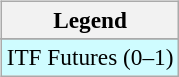<table>
<tr valign=top>
<td><br><table class=wikitable style=font-size:97%>
<tr>
<th>Legend</th>
</tr>
<tr bgcolor=e5d1cb>
</tr>
<tr bgcolor=cffcff>
<td>ITF Futures (0–1)</td>
</tr>
</table>
</td>
<td></td>
</tr>
</table>
